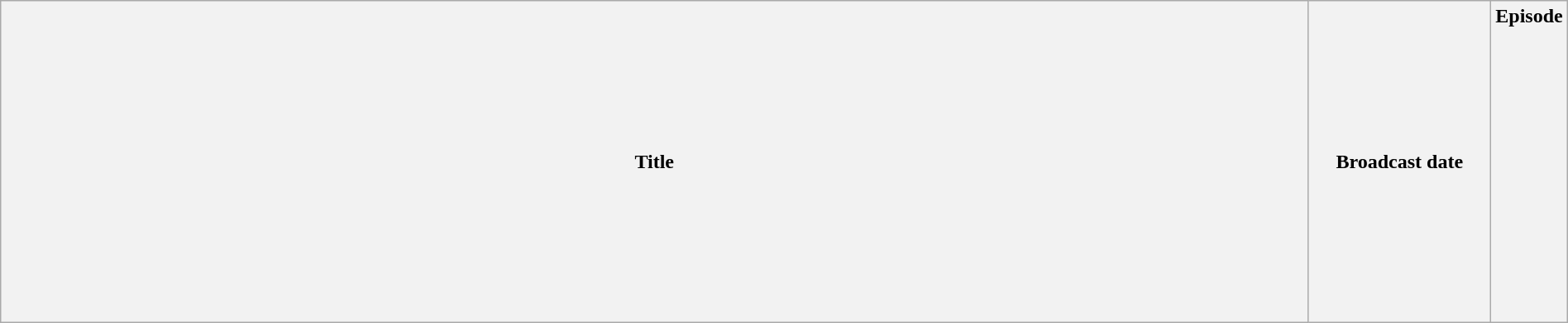<table class="wikitable plainrowheaders" style="width:100%; margin:auto;">
<tr>
<th>Title</th>
<th width="140">Broadcast date</th>
<th width="40">Episode<br><br><br><br><br><br><br><br><br><br><br><br><br><br></th>
</tr>
</table>
